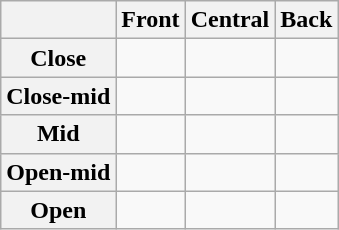<table class="wikitable" style="text-align:center;">
<tr>
<th></th>
<th>Front</th>
<th>Central</th>
<th>Back</th>
</tr>
<tr>
<th>Close</th>
<td> </td>
<td> </td>
<td> </td>
</tr>
<tr>
<th>Close-mid</th>
<td></td>
<td></td>
<td> </td>
</tr>
<tr>
<th>Mid</th>
<td></td>
<td> </td>
<td></td>
</tr>
<tr>
<th>Open-mid</th>
<td> </td>
<td></td>
<td></td>
</tr>
<tr>
<th>Open</th>
<td> </td>
<td></td>
<td></td>
</tr>
</table>
